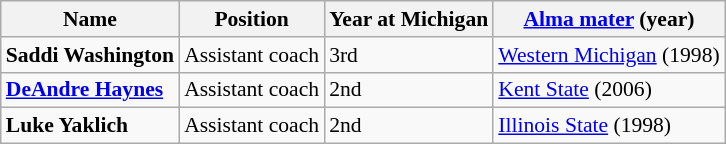<table class="wikitable" style="white-space:nowrap; font-size:90%;">
<tr>
<th>Name</th>
<th>Position</th>
<th>Year at Michigan</th>
<th><a href='#'>Alma mater</a> (year)</th>
</tr>
<tr>
<td><strong>Saddi Washington</strong></td>
<td>Assistant coach</td>
<td>3rd</td>
<td><a href='#'>Western Michigan</a> (1998)</td>
</tr>
<tr>
<td><strong><a href='#'>DeAndre Haynes</a></strong></td>
<td>Assistant coach</td>
<td>2nd</td>
<td><a href='#'>Kent State</a> (2006)</td>
</tr>
<tr>
<td><strong>Luke Yaklich</strong></td>
<td>Assistant coach</td>
<td>2nd</td>
<td><a href='#'>Illinois State</a> (1998)</td>
</tr>
</table>
